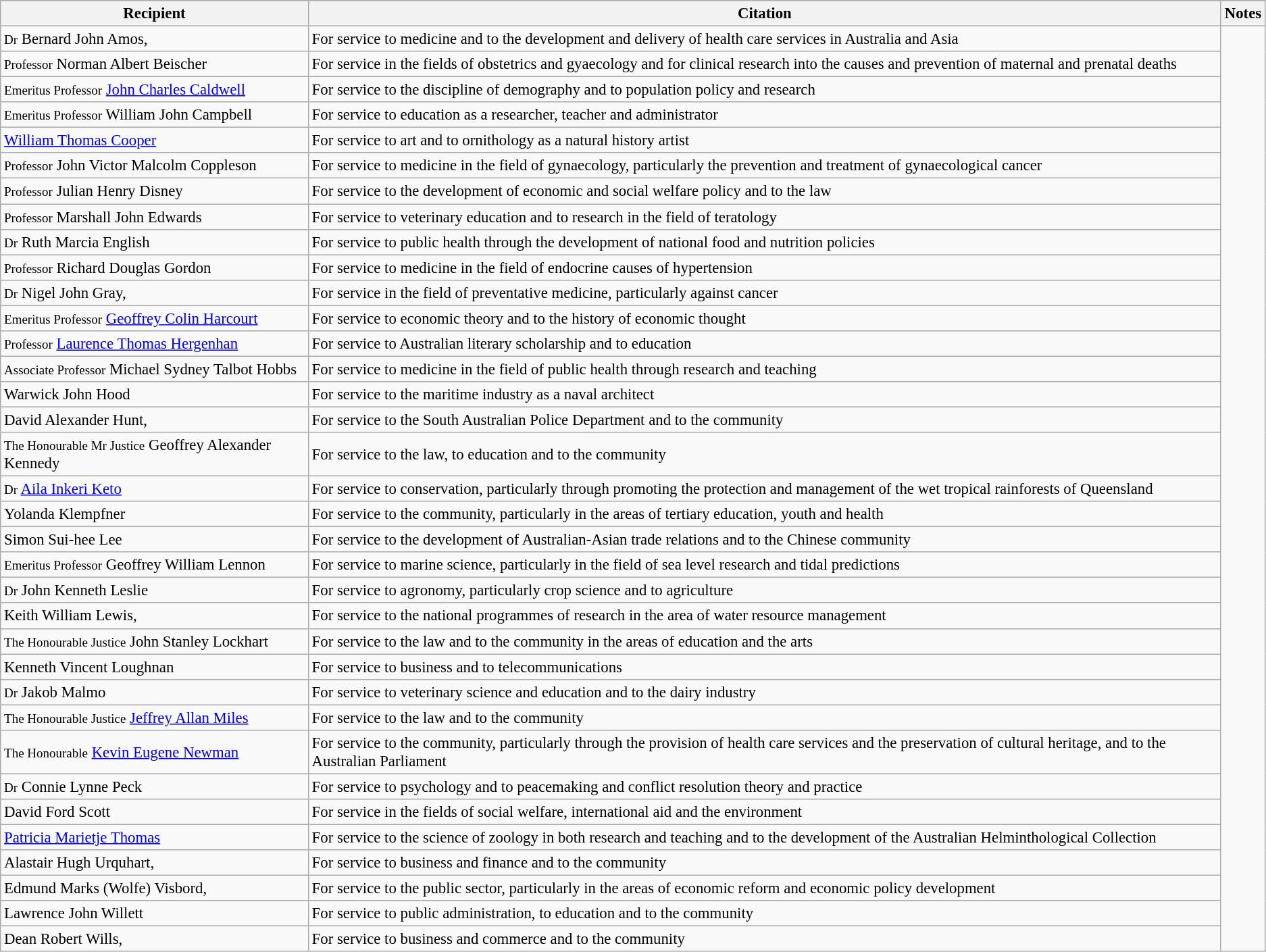<table class="wikitable" style="font-size:95%;">
<tr>
<th>Recipient</th>
<th>Citation</th>
<th>Notes</th>
</tr>
<tr>
<td><small>Dr</small> Bernard John Amos, </td>
<td>For service to medicine and to the development and delivery of health care services in Australia and Asia</td>
<td rowspan="35"></td>
</tr>
<tr>
<td><small>Professor</small> Norman Albert Beischer</td>
<td>For service in the fields of obstetrics and gyaecology and for clinical research into the causes and prevention of maternal and prenatal deaths</td>
</tr>
<tr>
<td><small>Emeritus Professor</small> <a href='#'>John Charles Caldwell</a></td>
<td>For service to the discipline of demography and to population policy and research</td>
</tr>
<tr>
<td><small>Emeritus Professor</small> William John Campbell</td>
<td>For service to education as a researcher, teacher and administrator</td>
</tr>
<tr>
<td><a href='#'>William Thomas Cooper</a></td>
<td>For service to art and to ornithology as a natural history artist</td>
</tr>
<tr>
<td><small>Professor</small> John Victor Malcolm Coppleson</td>
<td>For service to medicine in the field of gynaecology, particularly the prevention and treatment of gynaecological cancer</td>
</tr>
<tr>
<td><small>Professor</small> Julian Henry Disney</td>
<td>For service to the development of economic and social welfare policy and to the law</td>
</tr>
<tr>
<td><small>Professor</small> Marshall John Edwards</td>
<td>For service to veterinary education and to research in the field of teratology</td>
</tr>
<tr>
<td><small>Dr</small> Ruth Marcia English</td>
<td>For service to public health through the development of national food and nutrition policies</td>
</tr>
<tr>
<td><small>Professor</small> Richard Douglas Gordon</td>
<td>For service to medicine in the field of endocrine causes of hypertension</td>
</tr>
<tr>
<td><small>Dr</small> Nigel John Gray, </td>
<td>For service in the field of preventative medicine, particularly against cancer</td>
</tr>
<tr>
<td><small>Emeritus Professor</small> <a href='#'>Geoffrey Colin Harcourt</a></td>
<td>For service to economic theory and to the history of economic thought</td>
</tr>
<tr>
<td><small>Professor</small> <a href='#'>Laurence Thomas Hergenhan</a></td>
<td>For service to Australian literary scholarship and to education</td>
</tr>
<tr>
<td><small>Associate Professor</small> Michael Sydney Talbot Hobbs</td>
<td>For service to medicine in the field of public health through research and teaching</td>
</tr>
<tr>
<td>Warwick John Hood</td>
<td>For service to the maritime industry as a naval architect</td>
</tr>
<tr>
<td>David Alexander Hunt, </td>
<td>For service to the South Australian Police Department and to the community</td>
</tr>
<tr>
<td><small>The Honourable Mr Justice</small> Geoffrey Alexander Kennedy</td>
<td>For service to the law, to education and to the community</td>
</tr>
<tr>
<td><small>Dr</small> <a href='#'>Aila Inkeri Keto</a></td>
<td>For service to conservation, particularly through promoting the protection and management of the wet tropical rainforests of Queensland</td>
</tr>
<tr>
<td>Yolanda Klempfner</td>
<td>For service to the community, particularly in the areas of tertiary education, youth and health</td>
</tr>
<tr>
<td>Simon Sui-hee Lee</td>
<td>For service to the development of Australian-Asian trade relations and to the Chinese community</td>
</tr>
<tr>
<td><small>Emeritus Professor</small> Geoffrey William Lennon</td>
<td>For service to marine science, particularly in the field of sea level research and tidal predictions</td>
</tr>
<tr>
<td><small>Dr</small> John Kenneth Leslie</td>
<td>For service to agronomy, particularly crop science and to agriculture</td>
</tr>
<tr>
<td>Keith William Lewis, </td>
<td>For service to the national programmes of research in the area of water resource management</td>
</tr>
<tr>
<td><small>The Honourable Justice</small> John Stanley Lockhart</td>
<td>For service to the law and to the community in the areas of education and the arts</td>
</tr>
<tr>
<td>Kenneth Vincent Loughnan</td>
<td>For service to business and to telecommunications</td>
</tr>
<tr>
<td><small>Dr</small> Jakob Malmo</td>
<td>For service to veterinary science and education and to the dairy industry</td>
</tr>
<tr>
<td><small>The Honourable Justice</small> <a href='#'>Jeffrey Allan Miles</a></td>
<td>For service to the law and to the community</td>
</tr>
<tr>
<td><small>The Honourable</small> <a href='#'>Kevin Eugene Newman</a></td>
<td>For service to the community, particularly through the provision of health care services and the preservation of cultural heritage, and to the Australian Parliament</td>
</tr>
<tr>
<td><small>Dr</small> Connie Lynne Peck</td>
<td>For service to psychology and to peacemaking and conflict resolution theory and practice</td>
</tr>
<tr>
<td>David Ford Scott</td>
<td>For service in the fields of social welfare, international aid and the environment</td>
</tr>
<tr>
<td><a href='#'>Patricia Marietje Thomas</a></td>
<td>For service to the science of zoology in both research and teaching and to the development of the Australian Helminthological Collection</td>
</tr>
<tr>
<td>Alastair Hugh Urquhart, </td>
<td>For service to business and finance and to the community</td>
</tr>
<tr>
<td>Edmund Marks (Wolfe) Visbord, </td>
<td>For service to the public sector, particularly in the areas of economic reform and economic policy development</td>
</tr>
<tr>
<td>Lawrence John Willett</td>
<td>For service to public administration, to education and to the community</td>
</tr>
<tr>
<td>Dean Robert Wills, </td>
<td>For service to business and commerce and to the community</td>
</tr>
</table>
